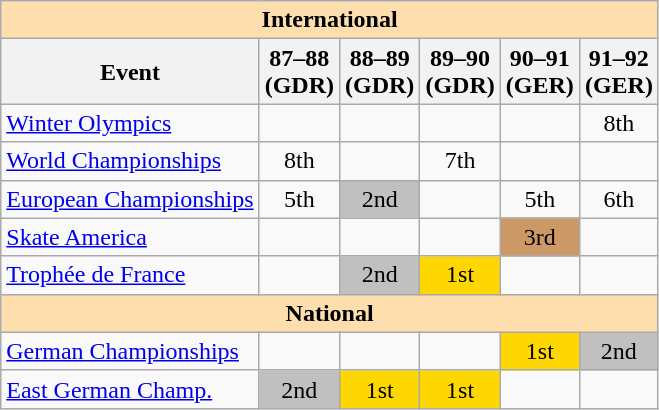<table class="wikitable" style="text-align:center">
<tr>
<th style="background-color: #ffdead; " colspan=6 align=center>International</th>
</tr>
<tr>
<th>Event</th>
<th>87–88<br>(GDR)</th>
<th>88–89<br>(GDR)</th>
<th>89–90<br>(GDR)</th>
<th>90–91<br>(GER)</th>
<th>91–92<br>(GER)</th>
</tr>
<tr>
<td align=left><a href='#'>Winter Olympics</a></td>
<td></td>
<td></td>
<td></td>
<td></td>
<td>8th</td>
</tr>
<tr>
<td align=left><a href='#'>World Championships</a></td>
<td>8th</td>
<td></td>
<td>7th</td>
<td></td>
<td></td>
</tr>
<tr>
<td align=left><a href='#'>European Championships</a></td>
<td>5th</td>
<td bgcolor=silver>2nd</td>
<td></td>
<td>5th</td>
<td>6th</td>
</tr>
<tr>
<td align=left><a href='#'>Skate America</a></td>
<td></td>
<td></td>
<td></td>
<td bgcolor=cc9966>3rd</td>
<td></td>
</tr>
<tr>
<td align=left><a href='#'>Trophée de France</a></td>
<td></td>
<td bgcolor=silver>2nd</td>
<td bgcolor=gold>1st</td>
<td></td>
<td></td>
</tr>
<tr>
<th style="background-color: #ffdead; " colspan=6 align=center>National</th>
</tr>
<tr>
<td align=left><a href='#'>German Championships</a></td>
<td></td>
<td></td>
<td></td>
<td bgcolor=gold>1st</td>
<td bgcolor=silver>2nd</td>
</tr>
<tr>
<td align=left><a href='#'>East German Champ.</a></td>
<td bgcolor=silver>2nd</td>
<td bgcolor=gold>1st</td>
<td bgcolor=gold>1st</td>
<td></td>
<td></td>
</tr>
</table>
